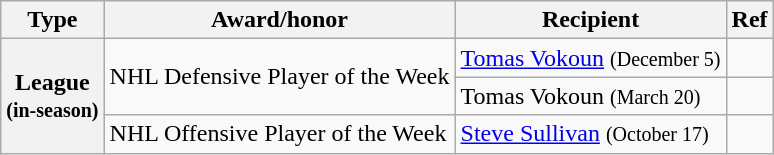<table class="wikitable">
<tr>
<th scope="col">Type</th>
<th scope="col">Award/honor</th>
<th scope="col">Recipient</th>
<th scope="col">Ref</th>
</tr>
<tr>
<th scope="row" rowspan="3">League<br><small>(in-season)</small></th>
<td rowspan="2">NHL Defensive Player of the Week</td>
<td><a href='#'>Tomas Vokoun</a> <small>(December 5)</small></td>
<td></td>
</tr>
<tr>
<td>Tomas Vokoun <small>(March 20)</small></td>
<td></td>
</tr>
<tr>
<td>NHL Offensive Player of the Week</td>
<td><a href='#'>Steve Sullivan</a> <small>(October 17)</small></td>
<td></td>
</tr>
</table>
